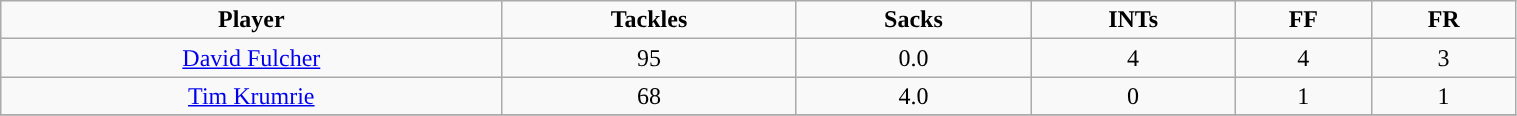<table class="wikitable" width="80%">
<tr align="center">
<td><strong>Player</strong></td>
<td><strong>Tackles</strong></td>
<td><strong>Sacks</strong></td>
<td><strong>INTs</strong></td>
<td><strong>FF</strong></td>
<td><strong>FR</strong></td>
</tr>
<tr align="center" bgcolor="">
<td><a href='#'>David Fulcher</a></td>
<td>95</td>
<td>0.0</td>
<td>4</td>
<td>4</td>
<td>3</td>
</tr>
<tr align="center" bgcolor="">
<td><a href='#'>Tim Krumrie</a></td>
<td>68</td>
<td>4.0</td>
<td>0</td>
<td>1</td>
<td>1</td>
</tr>
<tr align="center" bgcolor="">
</tr>
</table>
